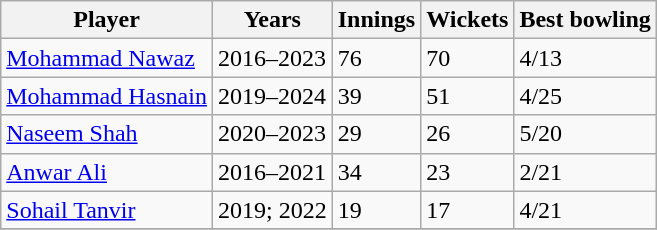<table class="wikitable">
<tr>
<th>Player</th>
<th>Years</th>
<th>Innings</th>
<th>Wickets</th>
<th>Best bowling</th>
</tr>
<tr>
<td><a href='#'>Mohammad Nawaz</a></td>
<td>2016–2023</td>
<td>76</td>
<td>70</td>
<td>4/13</td>
</tr>
<tr>
<td><a href='#'>Mohammad Hasnain</a></td>
<td>2019–2024</td>
<td>39</td>
<td>51</td>
<td>4/25</td>
</tr>
<tr>
<td><a href='#'>Naseem Shah</a></td>
<td>2020–2023</td>
<td>29</td>
<td>26</td>
<td>5/20</td>
</tr>
<tr>
<td><a href='#'>Anwar Ali</a></td>
<td>2016–2021</td>
<td>34</td>
<td>23</td>
<td>2/21</td>
</tr>
<tr>
<td><a href='#'>Sohail Tanvir</a></td>
<td>2019; 2022</td>
<td>19</td>
<td>17</td>
<td>4/21</td>
</tr>
<tr>
</tr>
</table>
